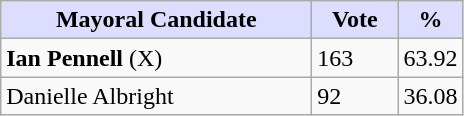<table class="wikitable">
<tr>
<th style="background:#ddf; width:200px;">Mayoral Candidate</th>
<th style="background:#ddf; width:50px;">Vote</th>
<th style="background:#ddf; width:30px;">%</th>
</tr>
<tr>
<td><strong>Ian Pennell</strong> (X)</td>
<td>163</td>
<td>63.92</td>
</tr>
<tr>
<td>Danielle Albright</td>
<td>92</td>
<td>36.08</td>
</tr>
</table>
